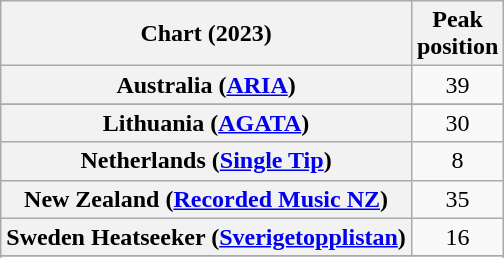<table class="wikitable sortable plainrowheaders" style="text-align:center">
<tr>
<th scope="col">Chart (2023)</th>
<th scope="col">Peak<br>position</th>
</tr>
<tr>
<th scope="row">Australia (<a href='#'>ARIA</a>)</th>
<td>39</td>
</tr>
<tr>
</tr>
<tr>
</tr>
<tr>
</tr>
<tr>
<th scope="row">Lithuania (<a href='#'>AGATA</a>)</th>
<td>30</td>
</tr>
<tr>
<th scope="row">Netherlands (<a href='#'>Single Tip</a>)</th>
<td>8</td>
</tr>
<tr>
<th scope="row">New Zealand (<a href='#'>Recorded Music NZ</a>)</th>
<td>35</td>
</tr>
<tr>
<th scope="row">Sweden Heatseeker (<a href='#'>Sverigetopplistan</a>)</th>
<td>16</td>
</tr>
<tr>
</tr>
<tr>
</tr>
<tr>
</tr>
<tr>
</tr>
<tr>
</tr>
<tr>
</tr>
</table>
